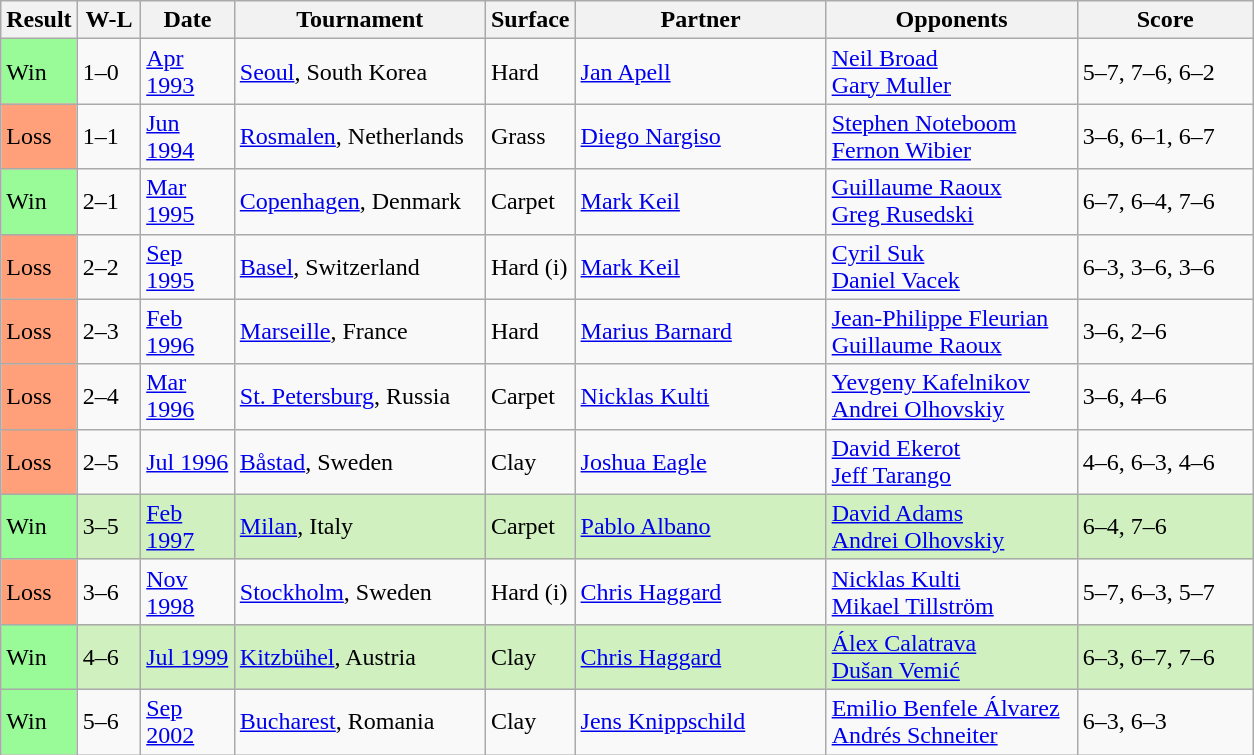<table class="sortable wikitable">
<tr>
<th style="width:40px">Result</th>
<th style="width:35px" class="unsortable">W-L</th>
<th style="width:55px">Date</th>
<th style="width:160px">Tournament</th>
<th style="width:50px">Surface</th>
<th style="width:160px">Partner</th>
<th style="width:160px">Opponents</th>
<th style="width:110px" class="unsortable">Score</th>
</tr>
<tr>
<td style="background:#98fb98;">Win</td>
<td>1–0</td>
<td><a href='#'>Apr 1993</a></td>
<td><a href='#'>Seoul</a>, South Korea</td>
<td>Hard</td>
<td> <a href='#'>Jan Apell</a></td>
<td> <a href='#'>Neil Broad</a> <br>  <a href='#'>Gary Muller</a></td>
<td>5–7, 7–6, 6–2</td>
</tr>
<tr>
<td style="background:#ffa07a;">Loss</td>
<td>1–1</td>
<td><a href='#'>Jun 1994</a></td>
<td><a href='#'>Rosmalen</a>, Netherlands</td>
<td>Grass</td>
<td> <a href='#'>Diego Nargiso</a></td>
<td> <a href='#'>Stephen Noteboom</a> <br>  <a href='#'>Fernon Wibier</a></td>
<td>3–6, 6–1, 6–7</td>
</tr>
<tr>
<td style="background:#98fb98;">Win</td>
<td>2–1</td>
<td><a href='#'>Mar 1995</a></td>
<td><a href='#'>Copenhagen</a>, Denmark</td>
<td>Carpet</td>
<td> <a href='#'>Mark Keil</a></td>
<td> <a href='#'>Guillaume Raoux</a> <br>  <a href='#'>Greg Rusedski</a></td>
<td>6–7, 6–4, 7–6</td>
</tr>
<tr>
<td style="background:#ffa07a;">Loss</td>
<td>2–2</td>
<td><a href='#'>Sep 1995</a></td>
<td><a href='#'>Basel</a>, Switzerland</td>
<td>Hard (i)</td>
<td> <a href='#'>Mark Keil</a></td>
<td> <a href='#'>Cyril Suk</a> <br>  <a href='#'>Daniel Vacek</a></td>
<td>6–3, 3–6, 3–6</td>
</tr>
<tr>
<td style="background:#ffa07a;">Loss</td>
<td>2–3</td>
<td><a href='#'>Feb 1996</a></td>
<td><a href='#'>Marseille</a>, France</td>
<td>Hard</td>
<td> <a href='#'>Marius Barnard</a></td>
<td> <a href='#'>Jean-Philippe Fleurian</a> <br>  <a href='#'>Guillaume Raoux</a></td>
<td>3–6, 2–6</td>
</tr>
<tr>
<td style="background:#ffa07a;">Loss</td>
<td>2–4</td>
<td><a href='#'>Mar 1996</a></td>
<td><a href='#'>St. Petersburg</a>, Russia</td>
<td>Carpet</td>
<td> <a href='#'>Nicklas Kulti</a></td>
<td> <a href='#'>Yevgeny Kafelnikov</a> <br>  <a href='#'>Andrei Olhovskiy</a></td>
<td>3–6, 4–6</td>
</tr>
<tr>
<td style="background:#ffa07a;">Loss</td>
<td>2–5</td>
<td><a href='#'>Jul 1996</a></td>
<td><a href='#'>Båstad</a>, Sweden</td>
<td>Clay</td>
<td> <a href='#'>Joshua Eagle</a></td>
<td> <a href='#'>David Ekerot</a> <br>  <a href='#'>Jeff Tarango</a></td>
<td>4–6, 6–3, 4–6</td>
</tr>
<tr bgcolor=#d0f0c0>
<td style="background:#98fb98;">Win</td>
<td>3–5</td>
<td><a href='#'>Feb 1997</a></td>
<td><a href='#'>Milan</a>, Italy</td>
<td>Carpet</td>
<td> <a href='#'>Pablo Albano</a></td>
<td> <a href='#'>David Adams</a> <br>  <a href='#'>Andrei Olhovskiy</a></td>
<td>6–4, 7–6</td>
</tr>
<tr>
<td style="background:#ffa07a;">Loss</td>
<td>3–6</td>
<td><a href='#'>Nov 1998</a></td>
<td><a href='#'>Stockholm</a>, Sweden</td>
<td>Hard (i)</td>
<td> <a href='#'>Chris Haggard</a></td>
<td> <a href='#'>Nicklas Kulti</a> <br>  <a href='#'>Mikael Tillström</a></td>
<td>5–7, 6–3, 5–7</td>
</tr>
<tr bgcolor=#d0f0c0>
<td style="background:#98fb98;">Win</td>
<td>4–6</td>
<td><a href='#'>Jul 1999</a></td>
<td><a href='#'>Kitzbühel</a>, Austria</td>
<td>Clay</td>
<td> <a href='#'>Chris Haggard</a></td>
<td> <a href='#'>Álex Calatrava</a> <br>  <a href='#'>Dušan Vemić</a></td>
<td>6–3, 6–7, 7–6</td>
</tr>
<tr>
<td style="background:#98fb98;">Win</td>
<td>5–6</td>
<td><a href='#'>Sep 2002</a></td>
<td><a href='#'>Bucharest</a>, Romania</td>
<td>Clay</td>
<td> <a href='#'>Jens Knippschild</a></td>
<td> <a href='#'>Emilio Benfele Álvarez</a> <br>  <a href='#'>Andrés Schneiter</a></td>
<td>6–3, 6–3</td>
</tr>
</table>
